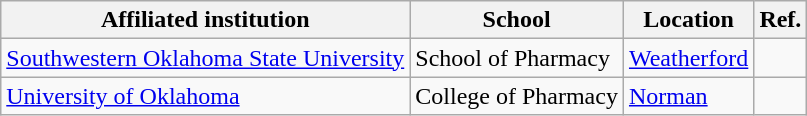<table class="wikitable sortable">
<tr>
<th>Affiliated institution</th>
<th>School</th>
<th>Location</th>
<th>Ref.</th>
</tr>
<tr>
<td><a href='#'>Southwestern Oklahoma State University</a></td>
<td>School of Pharmacy</td>
<td><a href='#'>Weatherford</a></td>
<td></td>
</tr>
<tr>
<td><a href='#'>University of Oklahoma</a></td>
<td>College of Pharmacy</td>
<td><a href='#'>Norman</a></td>
<td></td>
</tr>
</table>
